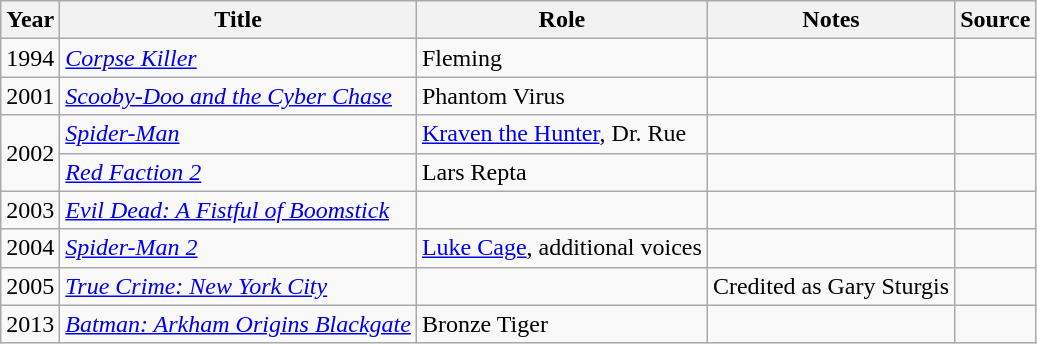<table class="wikitable sortable plainrowheaders">
<tr>
<th>Year</th>
<th>Title</th>
<th>Role</th>
<th class="unsortable">Notes</th>
<th class="unsortable">Source</th>
</tr>
<tr>
<td>1994</td>
<td><em><a href='#'>Corpse Killer</a></em></td>
<td>Fleming</td>
<td></td>
<td></td>
</tr>
<tr>
<td>2001</td>
<td><em><a href='#'>Scooby-Doo and the Cyber Chase</a></em></td>
<td>Phantom Virus</td>
<td></td>
<td></td>
</tr>
<tr>
<td rowspan=2>2002</td>
<td><em><a href='#'>Spider-Man</a></em></td>
<td><a href='#'>Kraven the Hunter</a>, Dr. Rue</td>
<td></td>
<td></td>
</tr>
<tr>
<td><em><a href='#'>Red Faction 2</a></em></td>
<td>Lars Repta</td>
<td></td>
<td></td>
</tr>
<tr>
<td>2003</td>
<td><em><a href='#'>Evil Dead: A Fistful of Boomstick</a></em></td>
<td></td>
<td></td>
<td></td>
</tr>
<tr>
<td>2004</td>
<td><em><a href='#'>Spider-Man 2</a></em></td>
<td><a href='#'>Luke Cage</a>, additional voices</td>
<td></td>
<td></td>
</tr>
<tr>
<td>2005</td>
<td><em><a href='#'>True Crime: New York City</a></em></td>
<td></td>
<td>Credited as Gary Sturgis</td>
<td></td>
</tr>
<tr>
<td>2013</td>
<td><em><a href='#'>Batman: Arkham Origins Blackgate</a></em></td>
<td>Bronze Tiger</td>
<td></td>
<td></td>
</tr>
</table>
